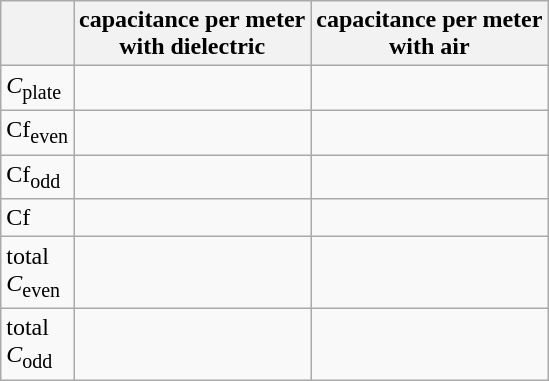<table class="wikitable">
<tr>
<th></th>
<th>capacitance per meter<br>with dielectric</th>
<th>capacitance per meter<br>with air</th>
</tr>
<tr>
<td><em>C</em><sub>plate</sub></td>
<td></td>
<td></td>
</tr>
<tr>
<td>Cf<sub>even</sub></td>
<td></td>
<td></td>
</tr>
<tr>
<td>Cf<sub>odd</sub></td>
<td></td>
<td></td>
</tr>
<tr>
<td>Cf</td>
<td></td>
<td></td>
</tr>
<tr>
<td>total<br><em>C</em><sub>even</sub></td>
<td></td>
<td></td>
</tr>
<tr>
<td>total<br><em>C</em><sub>odd</sub></td>
<td></td>
<td></td>
</tr>
</table>
